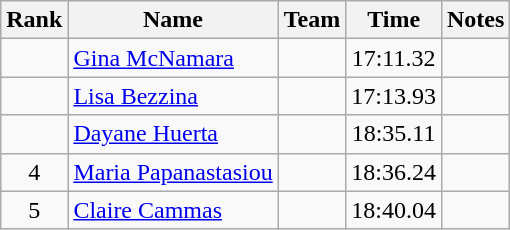<table class="wikitable sortable" style="text-align:center">
<tr>
<th>Rank</th>
<th>Name</th>
<th>Team</th>
<th>Time</th>
<th>Notes</th>
</tr>
<tr>
<td></td>
<td align="left"><a href='#'>Gina McNamara</a></td>
<td align=left></td>
<td>17:11.32</td>
<td></td>
</tr>
<tr>
<td></td>
<td align="left"><a href='#'>Lisa Bezzina</a></td>
<td align=left></td>
<td>17:13.93</td>
<td></td>
</tr>
<tr>
<td></td>
<td align="left"><a href='#'>Dayane Huerta</a></td>
<td align=left></td>
<td>18:35.11</td>
<td></td>
</tr>
<tr>
<td>4</td>
<td align="left"><a href='#'>Maria Papanastasiou</a></td>
<td align=left></td>
<td>18:36.24</td>
<td></td>
</tr>
<tr>
<td>5</td>
<td align="left"><a href='#'>Claire Cammas</a></td>
<td align=left></td>
<td>18:40.04</td>
<td></td>
</tr>
</table>
